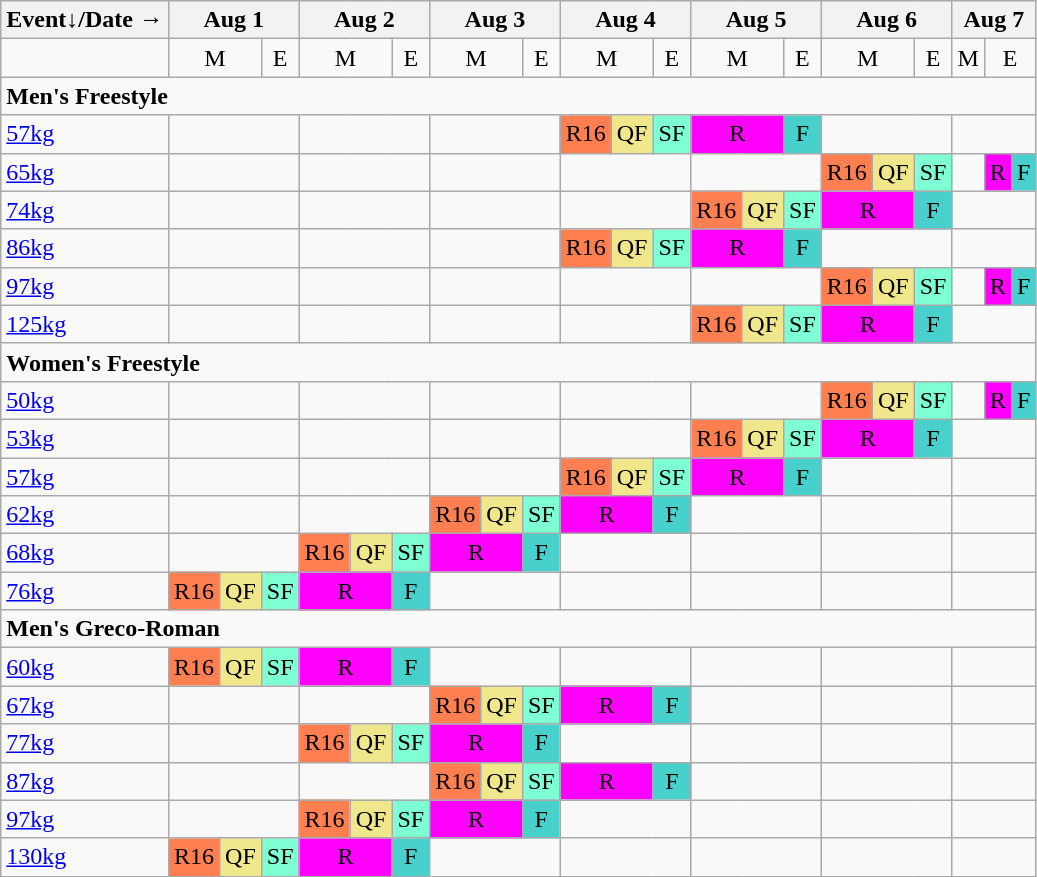<table class="wikitable olympic-schedule Wrestling">
<tr>
<th>Event↓/Date →</th>
<th colspan="3">Aug 1</th>
<th colspan="3">Aug 2</th>
<th colspan="3">Aug 3</th>
<th colspan="3">Aug 4</th>
<th colspan="3">Aug 5</th>
<th colspan="3">Aug 6</th>
<th colspan="3">Aug 7</th>
</tr>
<tr>
<td></td>
<td colspan="2" align=center>M</td>
<td align=center>E</td>
<td colspan="2" align=center>M</td>
<td align=center>E</td>
<td colspan="2" align=center>M</td>
<td align=center>E</td>
<td colspan="2" align=center>M</td>
<td align=center>E</td>
<td colspan="2" align=center>M</td>
<td align=center>E</td>
<td colspan="2" align=center>M</td>
<td align=center>E</td>
<td align=center>M</td>
<td colspan="2" align=center>E</td>
</tr>
<tr>
<td colspan="22" class="event"><strong>Men's Freestyle</strong></td>
</tr>
<tr>
<td class="event"><a href='#'>57kg</a></td>
<td colspan="3"></td>
<td colspan="3"></td>
<td colspan="3"></td>
<td bgcolor="#FF7F50" align=center>R16</td>
<td bgcolor="#F0E68C" align=center>QF</td>
<td bgcolor="#7FFFD4" align=center>SF</td>
<td colspan="2" bgcolor="#FF00FF" align=center>R</td>
<td bgcolor="#48D1CC" align=center>F</td>
<td colspan="3"></td>
<td colspan="3"></td>
</tr>
<tr>
<td class="event"><a href='#'>65kg</a></td>
<td colspan="3"></td>
<td colspan="3"></td>
<td colspan="3"></td>
<td colspan="3"></td>
<td colspan="3"></td>
<td bgcolor="#FF7F50" align=center>R16</td>
<td bgcolor="#F0E68C" align=center>QF</td>
<td bgcolor="#7FFFD4" align=center>SF</td>
<td></td>
<td bgcolor="#FF00FF" align=center>R</td>
<td bgcolor="#48D1CC" align=center>F</td>
</tr>
<tr>
<td class="event"><a href='#'>74kg</a></td>
<td colspan="3"></td>
<td colspan="3"></td>
<td colspan="3"></td>
<td colspan="3"></td>
<td bgcolor="#FF7F50" align=center>R16</td>
<td bgcolor="#F0E68C" align=center>QF</td>
<td bgcolor="#7FFFD4" align=center>SF</td>
<td colspan="2" bgcolor="#FF00FF" align=center>R</td>
<td bgcolor="#48D1CC" align=center>F</td>
<td colspan="3"></td>
</tr>
<tr>
<td class="event"><a href='#'>86kg</a></td>
<td colspan="3"></td>
<td colspan="3"></td>
<td colspan="3"></td>
<td bgcolor="#FF7F50" align=center>R16</td>
<td bgcolor="#F0E68C" align=center>QF</td>
<td bgcolor="#7FFFD4" align=center>SF</td>
<td colspan="2" bgcolor="#FF00FF" align=center>R</td>
<td bgcolor="#48D1CC" align=center>F</td>
<td colspan="3"></td>
<td colspan="3"></td>
</tr>
<tr>
<td class="event"><a href='#'>97kg</a></td>
<td colspan="3"></td>
<td colspan="3"></td>
<td colspan="3"></td>
<td colspan="3"></td>
<td colspan="3"></td>
<td bgcolor="#FF7F50" align=center>R16</td>
<td bgcolor="#F0E68C" align=center>QF</td>
<td bgcolor="#7FFFD4" align=center>SF</td>
<td></td>
<td bgcolor="#FF00FF" align=center>R</td>
<td bgcolor="#48D1CC" align=center>F</td>
</tr>
<tr>
<td class="event"><a href='#'>125kg</a></td>
<td colspan="3"></td>
<td colspan="3"></td>
<td colspan="3"></td>
<td colspan="3"></td>
<td bgcolor="#FF7F50" align=center>R16</td>
<td bgcolor="#F0E68C" align=center>QF</td>
<td bgcolor="#7FFFD4" align=center>SF</td>
<td colspan="2" bgcolor="#FF00FF" align=center>R</td>
<td bgcolor="#48D1CC" align=center>F</td>
<td colspan="3"></td>
</tr>
<tr>
<td colspan="22" class="event"><strong>Women's Freestyle</strong></td>
</tr>
<tr>
<td class="event"><a href='#'>50kg</a></td>
<td colspan="3"></td>
<td colspan="3"></td>
<td colspan="3"></td>
<td colspan="3"></td>
<td colspan="3"></td>
<td bgcolor="#FF7F50" align=center>R16</td>
<td bgcolor="#F0E68C" align=center>QF</td>
<td bgcolor="#7FFFD4" align=center>SF</td>
<td></td>
<td bgcolor="#FF00FF" align=center>R</td>
<td bgcolor="#48D1CC" align=center>F</td>
</tr>
<tr>
<td class="event"><a href='#'>53kg</a></td>
<td colspan="3"></td>
<td colspan="3"></td>
<td colspan="3"></td>
<td colspan="3"></td>
<td bgcolor="#FF7F50" align=center>R16</td>
<td bgcolor="#F0E68C" align=center>QF</td>
<td bgcolor="#7FFFD4" align=center>SF</td>
<td colspan="2" bgcolor="#FF00FF" align=center>R</td>
<td bgcolor="#48D1CC" align=center>F</td>
<td colspan="3"></td>
</tr>
<tr>
<td class="event"><a href='#'>57kg</a></td>
<td colspan="3"></td>
<td colspan="3"></td>
<td colspan="3"></td>
<td bgcolor="#FF7F50" align=center>R16</td>
<td bgcolor="#F0E68C" align=center>QF</td>
<td bgcolor="#7FFFD4" align=center>SF</td>
<td colspan="2" bgcolor="#FF00FF" align=center>R</td>
<td bgcolor="#48D1CC" align=center>F</td>
<td colspan="3"></td>
<td colspan="3"></td>
</tr>
<tr>
<td class="event"><a href='#'>62kg</a></td>
<td colspan="3"></td>
<td colspan="3"></td>
<td bgcolor="#FF7F50" align=center>R16</td>
<td bgcolor="#F0E68C" align=center>QF</td>
<td bgcolor="#7FFFD4" align=center>SF</td>
<td colspan="2" bgcolor="#FF00FF" align=center>R</td>
<td bgcolor="#48D1CC" align=center>F</td>
<td colspan="3"></td>
<td colspan="3"></td>
<td colspan="3"></td>
</tr>
<tr>
<td class="event"><a href='#'>68kg</a></td>
<td colspan="3"></td>
<td bgcolor="#FF7F50" align=center>R16</td>
<td bgcolor="#F0E68C" align=center>QF</td>
<td bgcolor="#7FFFD4" align=center>SF</td>
<td colspan="2" bgcolor="#FF00FF" align=center>R</td>
<td bgcolor="#48D1CC" align=center>F</td>
<td colspan="3"></td>
<td colspan="3"></td>
<td colspan="3"></td>
<td colspan="3"></td>
</tr>
<tr>
<td class="event"><a href='#'>76kg</a></td>
<td bgcolor="#FF7F50" align=center>R16</td>
<td bgcolor="#F0E68C" align=center>QF</td>
<td bgcolor="#7FFFD4" align=center>SF</td>
<td colspan="2" bgcolor="#FF00FF" align=center>R</td>
<td bgcolor="#48D1CC" align=center>F</td>
<td colspan="3"></td>
<td colspan="3"></td>
<td colspan="3"></td>
<td colspan="3"></td>
<td colspan="3"></td>
</tr>
<tr>
<td colspan="22" class="event"><strong>Men's Greco-Roman</strong></td>
</tr>
<tr>
<td class="event"><a href='#'>60kg</a></td>
<td bgcolor="#FF7F50" align=center>R16</td>
<td bgcolor="#F0E68C" align=center>QF</td>
<td bgcolor="#7FFFD4" align=center>SF</td>
<td colspan="2" bgcolor="#FF00FF" align=center>R</td>
<td bgcolor="#48D1CC" align=center>F</td>
<td colspan="3"></td>
<td colspan="3"></td>
<td colspan="3"></td>
<td colspan="3"></td>
<td colspan="3"></td>
</tr>
<tr>
<td class="event"><a href='#'>67kg</a></td>
<td colspan="3"></td>
<td colspan="3"></td>
<td bgcolor="#FF7F50" align=center>R16</td>
<td bgcolor="#F0E68C" align=center>QF</td>
<td bgcolor="#7FFFD4" align=center>SF</td>
<td colspan="2" bgcolor="#FF00FF" align=center>R</td>
<td bgcolor="#48D1CC" align=center>F</td>
<td colspan="3"></td>
<td colspan="3"></td>
<td colspan="3"></td>
</tr>
<tr>
<td class="event"><a href='#'>77kg</a></td>
<td colspan="3"></td>
<td bgcolor="#FF7F50" align=center>R16</td>
<td bgcolor="#F0E68C" align=center>QF</td>
<td bgcolor="#7FFFD4" align=center>SF</td>
<td colspan="2" bgcolor="#FF00FF" align=center>R</td>
<td bgcolor="#48D1CC" align=center>F</td>
<td colspan="3"></td>
<td colspan="3"></td>
<td colspan="3"></td>
<td colspan="3"></td>
</tr>
<tr>
<td class="event"><a href='#'>87kg</a></td>
<td colspan="3"></td>
<td colspan="3"></td>
<td bgcolor="#FF7F50" align=center>R16</td>
<td bgcolor="#F0E68C" align=center>QF</td>
<td bgcolor="#7FFFD4" align=center>SF</td>
<td colspan="2" bgcolor="#FF00FF" align=center>R</td>
<td bgcolor="#48D1CC" align=center>F</td>
<td colspan="3"></td>
<td colspan="3"></td>
<td colspan="3"></td>
</tr>
<tr>
<td class="event"><a href='#'>97kg</a></td>
<td colspan="3"></td>
<td bgcolor="#FF7F50" align=center>R16</td>
<td bgcolor="#F0E68C" align=center>QF</td>
<td bgcolor="#7FFFD4" align=center>SF</td>
<td colspan="2" bgcolor="#FF00FF" align=center>R</td>
<td bgcolor="#48D1CC" align=center>F</td>
<td colspan="3"></td>
<td colspan="3"></td>
<td colspan="3"></td>
<td colspan="3"></td>
</tr>
<tr>
<td class="event"><a href='#'>130kg</a></td>
<td bgcolor="#FF7F50" align=center>R16</td>
<td bgcolor="#F0E68C" align=center>QF</td>
<td bgcolor="#7FFFD4" align=center>SF</td>
<td colspan="2" bgcolor="#FF00FF" align=center>R</td>
<td bgcolor="#48D1CC" align=center>F</td>
<td colspan="3"></td>
<td colspan="3"></td>
<td colspan="3"></td>
<td colspan="3"></td>
<td colspan="3"></td>
</tr>
</table>
